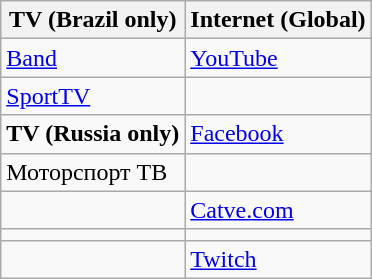<table class="wikitable">
<tr>
<th>TV (Brazil only)</th>
<th>Internet (Global)</th>
</tr>
<tr>
<td><a href='#'>Band</a></td>
<td><a href='#'>YouTube</a></td>
</tr>
<tr>
<td><a href='#'>SportTV</a></td>
<td></td>
</tr>
<tr>
<td><strong>TV (Russia only)</strong></td>
<td><a href='#'>Facebook</a></td>
</tr>
<tr>
<td>Моторспорт ТВ</td>
<td> </td>
</tr>
<tr>
<td></td>
<td><a href='#'>Catve.com</a></td>
</tr>
<tr>
<td></td>
<td></td>
</tr>
<tr>
<td></td>
<td><a href='#'>Twitch</a></td>
</tr>
</table>
